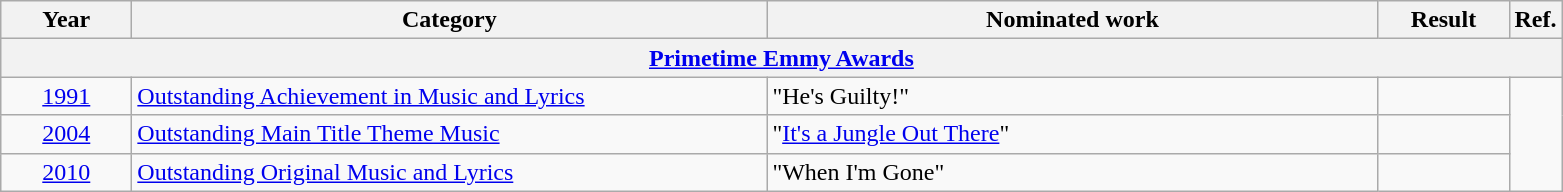<table class="wikitable">
<tr>
<th scope="col" style="width:5em;">Year</th>
<th scope="col" style="width:26em;">Category</th>
<th scope="col" style="width:25em;">Nominated work</th>
<th scope="col" style="width:5em;">Result</th>
<th>Ref.</th>
</tr>
<tr>
<th colspan="5"><a href='#'>Primetime Emmy Awards</a></th>
</tr>
<tr>
<td style="text-align:center;"><a href='#'>1991</a></td>
<td><a href='#'>Outstanding Achievement in Music and Lyrics</a></td>
<td>"He's Guilty!" </td>
<td></td>
<td align="center" rowspan="3"></td>
</tr>
<tr>
<td style="text-align:center;"><a href='#'>2004</a></td>
<td><a href='#'>Outstanding Main Title Theme Music</a></td>
<td>"<a href='#'>It's a Jungle Out There</a>" </td>
<td></td>
</tr>
<tr>
<td style="text-align:center;"><a href='#'>2010</a></td>
<td><a href='#'>Outstanding Original Music and Lyrics</a></td>
<td>"When I'm Gone" </td>
<td></td>
</tr>
</table>
